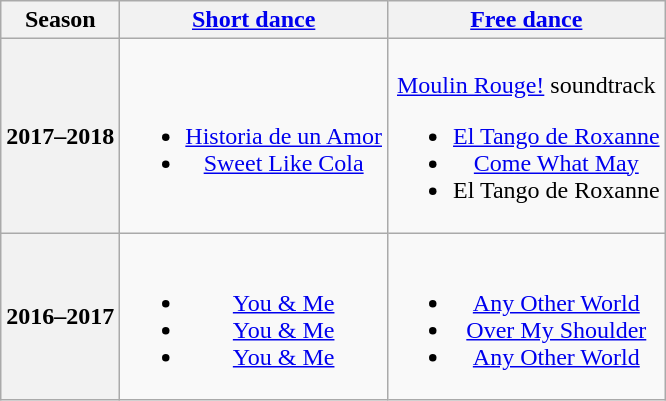<table class=wikitable style=text-align:center>
<tr>
<th>Season</th>
<th><a href='#'>Short dance</a></th>
<th><a href='#'>Free dance</a></th>
</tr>
<tr>
<th>2017–2018<br></th>
<td><br><ul><li> <a href='#'>Historia de un Amor</a><br></li><li> <a href='#'>Sweet Like Cola</a><br></li></ul></td>
<td><br><a href='#'>Moulin Rouge!</a> soundtrack<br><ul><li><a href='#'>El Tango de Roxanne</a><br></li><li><a href='#'>Come What May</a><br></li><li>El Tango de Roxanne<br></li></ul></td>
</tr>
<tr>
<th>2016–2017<br></th>
<td><br><ul><li> <a href='#'>You & Me</a></li><li> <a href='#'>You & Me</a></li><li> <a href='#'>You & Me</a><br></li></ul></td>
<td><br><ul><li><a href='#'>Any Other World</a></li><li><a href='#'>Over My Shoulder</a></li><li><a href='#'>Any Other World</a><br></li></ul></td>
</tr>
</table>
